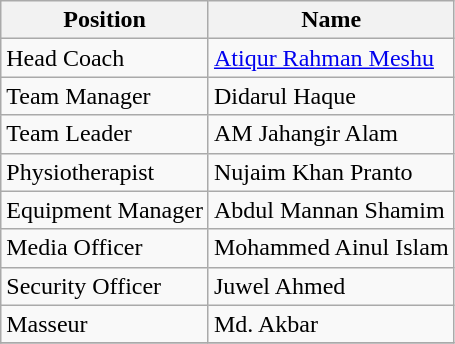<table class="wikitable" style="text-align:left;margin-left:1em;float:center">
<tr>
<th>Position</th>
<th>Name</th>
</tr>
<tr>
<td>Head Coach</td>
<td> <a href='#'>Atiqur Rahman Meshu</a></td>
</tr>
<tr>
<td>Team Manager</td>
<td> Didarul Haque</td>
</tr>
<tr>
<td>Team Leader</td>
<td> AM Jahangir Alam</td>
</tr>
<tr>
<td>Physiotherapist</td>
<td> Nujaim Khan Pranto</td>
</tr>
<tr>
<td>Equipment Manager</td>
<td> Abdul Mannan Shamim</td>
</tr>
<tr>
<td>Media Officer</td>
<td> Mohammed Ainul Islam</td>
</tr>
<tr>
<td>Security Officer</td>
<td> Juwel Ahmed</td>
</tr>
<tr>
<td>Masseur</td>
<td> Md. Akbar</td>
</tr>
<tr>
</tr>
</table>
